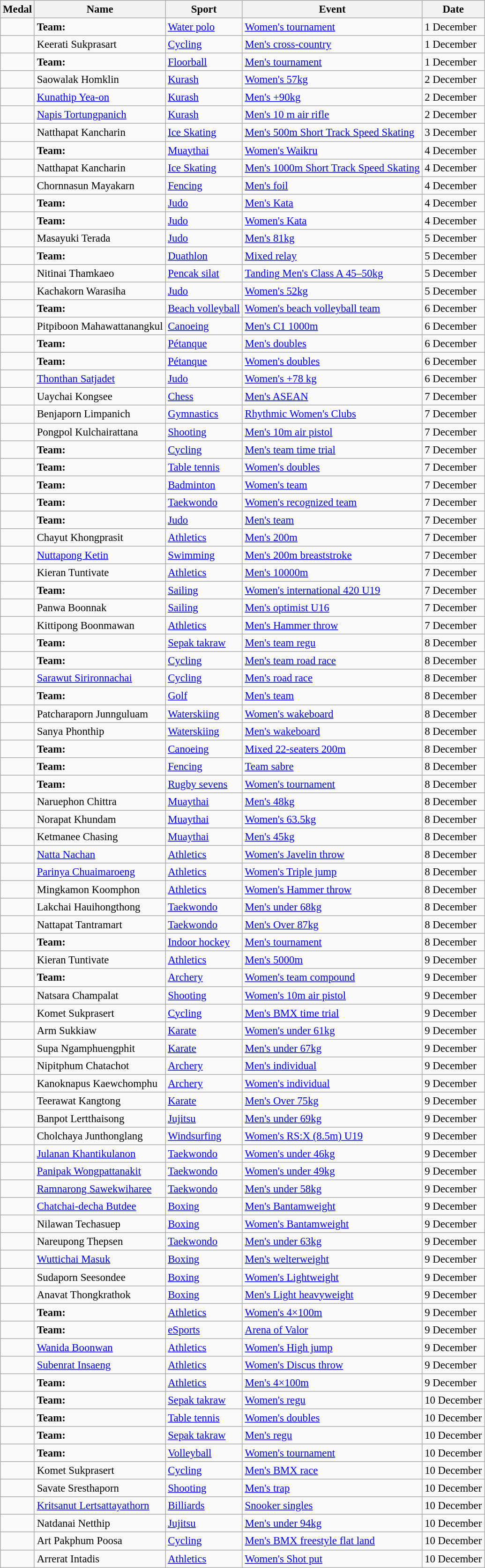<table class="wikitable sortable"  style="font-size:95%">
<tr>
<th>Medal</th>
<th>Name</th>
<th>Sport</th>
<th>Event</th>
<th>Date</th>
</tr>
<tr>
<td></td>
<td style="text-align:left"><strong>Team:</strong><br></td>
<td><a href='#'>Water polo</a></td>
<td><a href='#'>Women's tournament</a></td>
<td>1 December</td>
</tr>
<tr>
<td></td>
<td style="text-align:left">Keerati Sukprasart</td>
<td><a href='#'>Cycling</a></td>
<td><a href='#'>Men's cross-country</a></td>
<td>1 December</td>
</tr>
<tr>
<td></td>
<td style="text-align:left"><strong>Team:</strong><br></td>
<td><a href='#'>Floorball</a></td>
<td><a href='#'>Men's tournament</a></td>
<td>1 December</td>
</tr>
<tr>
<td></td>
<td style="text-align:left">Saowalak Homklin</td>
<td><a href='#'>Kurash</a></td>
<td><a href='#'>Women's 57kg</a></td>
<td>2 December</td>
</tr>
<tr>
<td></td>
<td style="text-align:left"><a href='#'>Kunathip Yea-on</a></td>
<td><a href='#'>Kurash</a></td>
<td><a href='#'>Men's +90kg</a></td>
<td>2 December</td>
</tr>
<tr>
<td></td>
<td style="text-align:left"><a href='#'>Napis Tortungpanich</a></td>
<td><a href='#'>Kurash</a></td>
<td><a href='#'>Men's 10 m air rifle</a></td>
<td>2 December</td>
</tr>
<tr>
<td></td>
<td style="text-align:left">Natthapat Kancharin</td>
<td><a href='#'>Ice Skating</a></td>
<td><a href='#'>Men's 500m Short Track Speed Skating</a></td>
<td>3 December</td>
</tr>
<tr>
<td></td>
<td style="text-align:left"><strong>Team:</strong><br></td>
<td><a href='#'>Muaythai</a></td>
<td><a href='#'>Women's Waikru</a></td>
<td>4 December</td>
</tr>
<tr>
<td></td>
<td style="text-align:left">Natthapat Kancharin</td>
<td><a href='#'>Ice Skating</a></td>
<td><a href='#'>Men's 1000m Short Track Speed Skating</a></td>
<td>4 December</td>
</tr>
<tr>
<td></td>
<td style="text-align:left">Chornnasun Mayakarn</td>
<td><a href='#'>Fencing</a></td>
<td><a href='#'>Men's foil</a></td>
<td>4 December</td>
</tr>
<tr>
<td></td>
<td style="text-align:left"><strong>Team:</strong><br></td>
<td><a href='#'>Judo</a></td>
<td><a href='#'>Men's Kata</a></td>
<td>4 December</td>
</tr>
<tr>
<td></td>
<td style="text-align:left"><strong>Team:</strong><br></td>
<td><a href='#'>Judo</a></td>
<td><a href='#'>Women's Kata</a></td>
<td>4 December</td>
</tr>
<tr>
<td></td>
<td style="text-align:left">Masayuki Terada</td>
<td><a href='#'>Judo</a></td>
<td><a href='#'>Men's 81kg</a></td>
<td>5 December</td>
</tr>
<tr>
<td></td>
<td style="text-align:left"><strong>Team:</strong><br></td>
<td><a href='#'>Duathlon</a></td>
<td><a href='#'>Mixed relay</a></td>
<td>5 December</td>
</tr>
<tr>
<td></td>
<td style="text-align:left">Nitinai Thamkaeo</td>
<td><a href='#'>Pencak silat</a></td>
<td><a href='#'>Tanding Men's Class A 45–50kg</a></td>
<td>5 December</td>
</tr>
<tr>
<td></td>
<td style="text-align:left">Kachakorn Warasiha</td>
<td><a href='#'>Judo</a></td>
<td><a href='#'>Women's 52kg</a></td>
<td>5 December</td>
</tr>
<tr>
<td></td>
<td style="text-align:left"><strong>Team:</strong><br></td>
<td><a href='#'>Beach volleyball</a></td>
<td><a href='#'>Women's beach volleyball team</a></td>
<td>6 December</td>
</tr>
<tr>
<td></td>
<td style="text-align:left">Pitpiboon Mahawattanangkul</td>
<td><a href='#'>Canoeing</a></td>
<td><a href='#'>Men's C1 1000m</a></td>
<td>6 December</td>
</tr>
<tr>
<td></td>
<td style="text-align:left"><strong>Team:</strong><br></td>
<td><a href='#'>Pétanque</a></td>
<td><a href='#'>Men's doubles</a></td>
<td>6 December</td>
</tr>
<tr>
<td></td>
<td style="text-align:left"><strong>Team:</strong><br></td>
<td><a href='#'>Pétanque</a></td>
<td><a href='#'>Women's doubles</a></td>
<td>6 December</td>
</tr>
<tr>
<td></td>
<td style="text-align:left"><a href='#'>Thonthan Satjadet</a></td>
<td><a href='#'>Judo</a></td>
<td><a href='#'>Women's +78 kg</a></td>
<td>6 December</td>
</tr>
<tr>
<td></td>
<td style="text-align:left">Uaychai Kongsee</td>
<td><a href='#'>Chess</a></td>
<td><a href='#'>Men's ASEAN</a></td>
<td>7 December</td>
</tr>
<tr>
<td></td>
<td style="text-align:left">Benjaporn Limpanich</td>
<td><a href='#'>Gymnastics</a></td>
<td><a href='#'>Rhythmic Women's Clubs</a></td>
<td>7 December</td>
</tr>
<tr>
<td></td>
<td style="text-align:left">Pongpol Kulchairattana</td>
<td><a href='#'>Shooting</a></td>
<td><a href='#'>Men's 10m air pistol</a></td>
<td>7 December</td>
</tr>
<tr>
<td></td>
<td style="text-align:left"><strong>Team:</strong><br></td>
<td><a href='#'>Cycling</a></td>
<td><a href='#'>Men's team time trial</a></td>
<td>7 December</td>
</tr>
<tr>
<td></td>
<td style="text-align:left"><strong>Team:</strong><br></td>
<td><a href='#'>Table tennis</a></td>
<td><a href='#'>Women's doubles</a></td>
<td>7 December</td>
</tr>
<tr>
<td></td>
<td style="text-align:left"><strong>Team:</strong><br></td>
<td><a href='#'>Badminton</a></td>
<td><a href='#'>Women's team</a></td>
<td>7 December</td>
</tr>
<tr>
<td></td>
<td style="text-align:left"><strong>Team:</strong><br></td>
<td><a href='#'>Taekwondo</a></td>
<td><a href='#'>Women's recognized team</a></td>
<td>7 December</td>
</tr>
<tr>
<td></td>
<td style="text-align:left"><strong>Team:</strong><br></td>
<td><a href='#'>Judo</a></td>
<td><a href='#'>Men's team</a></td>
<td>7 December</td>
</tr>
<tr>
<td></td>
<td style="text-align:left">Chayut Khongprasit</td>
<td><a href='#'>Athletics</a></td>
<td><a href='#'>Men's 200m</a></td>
<td>7 December</td>
</tr>
<tr>
<td></td>
<td style="text-align:left"><a href='#'>Nuttapong Ketin</a></td>
<td><a href='#'>Swimming</a></td>
<td><a href='#'>Men's 200m breaststroke</a></td>
<td>7 December</td>
</tr>
<tr>
<td></td>
<td style="text-align:left">Kieran Tuntivate</td>
<td><a href='#'>Athletics</a></td>
<td><a href='#'>Men's 10000m</a></td>
<td>7 December</td>
</tr>
<tr>
<td></td>
<td style="text-align:left"><strong>Team:</strong><br></td>
<td><a href='#'>Sailing</a></td>
<td><a href='#'>Women's international 420 U19</a></td>
<td>7 December</td>
</tr>
<tr>
<td></td>
<td style="text-align:left">Panwa Boonnak</td>
<td><a href='#'>Sailing</a></td>
<td><a href='#'>Men's optimist U16</a></td>
<td>7 December</td>
</tr>
<tr>
<td></td>
<td style="text-align:left">Kittipong Boonmawan</td>
<td><a href='#'>Athletics</a></td>
<td><a href='#'>Men's Hammer throw</a></td>
<td>7 December</td>
</tr>
<tr>
<td></td>
<td style="text-align:left"><strong>Team:</strong><br></td>
<td><a href='#'>Sepak takraw</a></td>
<td><a href='#'>Men's team regu</a></td>
<td>8 December</td>
</tr>
<tr>
<td></td>
<td style="text-align:left"><strong>Team:</strong><br></td>
<td><a href='#'>Cycling</a></td>
<td><a href='#'>Men's team road race</a></td>
<td>8 December</td>
</tr>
<tr>
<td></td>
<td style="text-align:left"><a href='#'>Sarawut Sirironnachai</a></td>
<td><a href='#'>Cycling</a></td>
<td><a href='#'>Men's road race</a></td>
<td>8 December</td>
</tr>
<tr>
<td></td>
<td style="text-align:left"><strong>Team:</strong><br></td>
<td><a href='#'>Golf</a></td>
<td><a href='#'>Men's team</a></td>
<td>8 December</td>
</tr>
<tr>
<td></td>
<td style="text-align:left">Patcharaporn Junnguluam</td>
<td><a href='#'>Waterskiing</a></td>
<td><a href='#'>Women's wakeboard</a></td>
<td>8 December</td>
</tr>
<tr>
<td></td>
<td style="text-align:left">Sanya Phonthip</td>
<td><a href='#'>Waterskiing</a></td>
<td><a href='#'>Men's wakeboard</a></td>
<td>8 December</td>
</tr>
<tr>
<td></td>
<td style="text-align:left"><strong>Team:</strong><br></td>
<td><a href='#'>Canoeing</a></td>
<td><a href='#'>Mixed 22-seaters 200m</a></td>
<td>8 December</td>
</tr>
<tr>
<td></td>
<td style="text-align:left"><strong>Team:</strong><br></td>
<td><a href='#'>Fencing</a></td>
<td><a href='#'>Team sabre</a></td>
<td>8 December</td>
</tr>
<tr>
<td></td>
<td style="text-align:left"><strong>Team:</strong><br></td>
<td><a href='#'>Rugby sevens</a></td>
<td><a href='#'>Women's tournament</a></td>
<td>8 December</td>
</tr>
<tr>
<td></td>
<td style="text-align:left">Naruephon Chittra</td>
<td><a href='#'>Muaythai</a></td>
<td><a href='#'>Men's 48kg</a></td>
<td>8 December</td>
</tr>
<tr>
<td></td>
<td style="text-align:left">Norapat Khundam</td>
<td><a href='#'>Muaythai</a></td>
<td><a href='#'>Women's 63.5kg</a></td>
<td>8 December</td>
</tr>
<tr>
<td></td>
<td style="text-align:left">Ketmanee Chasing</td>
<td><a href='#'>Muaythai</a></td>
<td><a href='#'>Men's 45kg</a></td>
<td>8 December</td>
</tr>
<tr>
<td></td>
<td style="text-align:left"><a href='#'>Natta Nachan</a></td>
<td><a href='#'>Athletics</a></td>
<td><a href='#'>Women's Javelin throw</a></td>
<td>8 December</td>
</tr>
<tr>
<td></td>
<td style="text-align:left"><a href='#'>Parinya Chuaimaroeng</a></td>
<td><a href='#'>Athletics</a></td>
<td><a href='#'>Women's Triple jump</a></td>
<td>8 December</td>
</tr>
<tr>
<td></td>
<td style="text-align:left">Mingkamon Koomphon</td>
<td><a href='#'>Athletics</a></td>
<td><a href='#'>Women's Hammer throw</a></td>
<td>8 December</td>
</tr>
<tr>
<td></td>
<td style="text-align:left">Lakchai Hauihongthong</td>
<td><a href='#'>Taekwondo</a></td>
<td><a href='#'>Men's under 68kg</a></td>
<td>8 December</td>
</tr>
<tr>
<td></td>
<td style="text-align:left">Nattapat Tantramart</td>
<td><a href='#'>Taekwondo</a></td>
<td><a href='#'>Men's Over 87kg</a></td>
<td>8 December</td>
</tr>
<tr>
<td></td>
<td style="text-align:left"><strong>Team:</strong><br></td>
<td><a href='#'>Indoor hockey</a></td>
<td><a href='#'>Men's tournament</a></td>
<td>8 December</td>
</tr>
<tr>
<td></td>
<td style="text-align:left">Kieran Tuntivate</td>
<td><a href='#'>Athletics</a></td>
<td><a href='#'>Men's 5000m</a></td>
<td>9 December</td>
</tr>
<tr>
<td></td>
<td style="text-align:left"><strong>Team:</strong><br></td>
<td><a href='#'>Archery</a></td>
<td><a href='#'>Women's team compound</a></td>
<td>9 December</td>
</tr>
<tr>
<td></td>
<td style="text-align:left">Natsara Champalat</td>
<td><a href='#'>Shooting</a></td>
<td><a href='#'>Women's 10m air pistol</a></td>
<td>9 December</td>
</tr>
<tr>
<td></td>
<td style="text-align:left">Komet Sukprasert</td>
<td><a href='#'>Cycling</a></td>
<td><a href='#'>Men's BMX time trial</a></td>
<td>9 December</td>
</tr>
<tr>
<td></td>
<td style="text-align:left">Arm Sukkiaw</td>
<td><a href='#'>Karate</a></td>
<td><a href='#'>Women's under 61kg</a></td>
<td>9 December</td>
</tr>
<tr>
<td></td>
<td style="text-align:left">Supa Ngamphuengphit</td>
<td><a href='#'>Karate</a></td>
<td><a href='#'>Men's under 67kg</a></td>
<td>9 December</td>
</tr>
<tr>
<td></td>
<td style="text-align:left">Nipitphum Chatachot</td>
<td><a href='#'>Archery</a></td>
<td><a href='#'>Men's individual</a></td>
<td>9 December</td>
</tr>
<tr>
<td></td>
<td style="text-align:left">Kanoknapus Kaewchomphu</td>
<td><a href='#'>Archery</a></td>
<td><a href='#'>Women's individual</a></td>
<td>9 December</td>
</tr>
<tr>
<td></td>
<td style="text-align:left">Teerawat Kangtong</td>
<td><a href='#'>Karate</a></td>
<td><a href='#'>Men's Over 75kg</a></td>
<td>9 December</td>
</tr>
<tr>
<td></td>
<td style="text-align:left">Banpot Lertthaisong</td>
<td><a href='#'>Jujitsu</a></td>
<td><a href='#'>Men's under 69kg</a></td>
<td>9 December</td>
</tr>
<tr>
<td></td>
<td style="text-align:left">Cholchaya Junthonglang</td>
<td><a href='#'>Windsurfing</a></td>
<td><a href='#'>Women's RS:X (8.5m) U19</a></td>
<td>9 December</td>
</tr>
<tr>
<td></td>
<td style="text-align:left"><a href='#'>Julanan Khantikulanon</a></td>
<td><a href='#'>Taekwondo</a></td>
<td><a href='#'>Women's under 46kg</a></td>
<td>9 December</td>
</tr>
<tr>
<td></td>
<td style="text-align:left"><a href='#'>Panipak Wongpattanakit</a></td>
<td><a href='#'>Taekwondo</a></td>
<td><a href='#'>Women's under 49kg</a></td>
<td>9 December</td>
</tr>
<tr>
<td></td>
<td style="text-align:left"><a href='#'>Ramnarong Sawekwiharee</a></td>
<td><a href='#'>Taekwondo</a></td>
<td><a href='#'>Men's under 58kg</a></td>
<td>9 December</td>
</tr>
<tr>
<td></td>
<td style="text-align:left"><a href='#'>Chatchai-decha Butdee</a></td>
<td><a href='#'>Boxing</a></td>
<td><a href='#'>Men's Bantamweight</a></td>
<td>9 December</td>
</tr>
<tr>
<td></td>
<td style="text-align:left">Nilawan Techasuep</td>
<td><a href='#'>Boxing</a></td>
<td><a href='#'>Women's Bantamweight</a></td>
<td>9 December</td>
</tr>
<tr>
<td></td>
<td style="text-align:left">Nareupong Thepsen</td>
<td><a href='#'>Taekwondo</a></td>
<td><a href='#'>Men's under 63kg</a></td>
<td>9 December</td>
</tr>
<tr>
<td></td>
<td style="text-align:left"><a href='#'>Wuttichai Masuk</a></td>
<td><a href='#'>Boxing</a></td>
<td><a href='#'>Men's welterweight</a></td>
<td>9 December</td>
</tr>
<tr>
<td></td>
<td style="text-align:left">Sudaporn Seesondee</td>
<td><a href='#'>Boxing</a></td>
<td><a href='#'>Women's Lightweight</a></td>
<td>9 December</td>
</tr>
<tr>
<td></td>
<td style="text-align:left">Anavat Thongkrathok</td>
<td><a href='#'>Boxing</a></td>
<td><a href='#'>Men's Light heavyweight</a></td>
<td>9 December</td>
</tr>
<tr>
<td></td>
<td style="text-align:left"><strong>Team:</strong><br></td>
<td><a href='#'>Athletics</a></td>
<td><a href='#'>Women's 4×100m</a></td>
<td>9 December</td>
</tr>
<tr>
<td></td>
<td style="text-align:left"><strong>Team:</strong><br></td>
<td><a href='#'>eSports</a></td>
<td><a href='#'>Arena of Valor</a></td>
<td>9 December</td>
</tr>
<tr>
<td></td>
<td style="text-align:left"><a href='#'>Wanida Boonwan</a></td>
<td><a href='#'>Athletics</a></td>
<td><a href='#'>Women's High jump</a></td>
<td>9 December</td>
</tr>
<tr>
<td></td>
<td style="text-align:left"><a href='#'>Subenrat Insaeng</a></td>
<td><a href='#'>Athletics</a></td>
<td><a href='#'>Women's Discus throw</a></td>
<td>9 December</td>
</tr>
<tr>
<td></td>
<td style="text-align:left"><strong>Team:</strong><br></td>
<td><a href='#'>Athletics</a></td>
<td><a href='#'>Men's 4×100m</a></td>
<td>9 December</td>
</tr>
<tr>
<td></td>
<td style="text-align:left"><strong>Team:</strong><br></td>
<td><a href='#'>Sepak takraw</a></td>
<td><a href='#'>Women's regu</a></td>
<td>10 December</td>
</tr>
<tr>
<td></td>
<td style="text-align:left"><strong>Team:</strong><br></td>
<td><a href='#'>Table tennis</a></td>
<td><a href='#'>Women's doubles</a></td>
<td>10 December</td>
</tr>
<tr>
<td></td>
<td style="text-align:left"><strong>Team:</strong><br></td>
<td><a href='#'>Sepak takraw</a></td>
<td><a href='#'>Men's regu</a></td>
<td>10 December</td>
</tr>
<tr>
<td></td>
<td style="text-align:left"><strong>Team:</strong><br></td>
<td><a href='#'>Volleyball</a></td>
<td><a href='#'>Women's tournament</a></td>
<td>10 December</td>
</tr>
<tr>
<td></td>
<td style="text-align:left">Komet Sukprasert</td>
<td><a href='#'>Cycling</a></td>
<td><a href='#'>Men's BMX race</a></td>
<td>10 December</td>
</tr>
<tr>
<td></td>
<td style="text-align:left">Savate Sresthaporn</td>
<td><a href='#'>Shooting</a></td>
<td><a href='#'>Men's trap</a></td>
<td>10 December</td>
</tr>
<tr>
<td></td>
<td style="text-align:left"><a href='#'>Kritsanut Lertsattayathorn</a></td>
<td><a href='#'>Billiards</a></td>
<td><a href='#'>Snooker singles</a></td>
<td>10 December</td>
</tr>
<tr>
<td></td>
<td style="text-align:left">Natdanai Netthip</td>
<td><a href='#'>Jujitsu</a></td>
<td><a href='#'>Men's under 94kg</a></td>
<td>10 December</td>
</tr>
<tr>
<td></td>
<td style="text-align:left">Art Pakphum Poosa</td>
<td><a href='#'>Cycling</a></td>
<td><a href='#'>Men's BMX freestyle flat land</a></td>
<td>10 December</td>
</tr>
<tr>
<td></td>
<td style="text-align:left">Arrerat Intadis</td>
<td><a href='#'>Athletics</a></td>
<td><a href='#'>Women's Shot put</a></td>
<td>10 December</td>
</tr>
</table>
